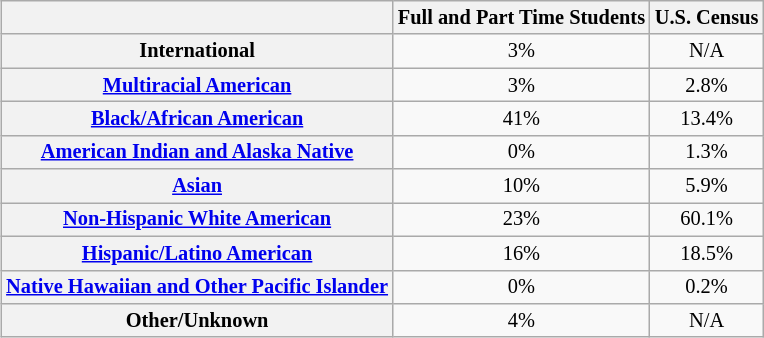<table style="text-align:center; float:right; font-size:85%; margin-left:2em; margin:10px;"  class="wikitable">
<tr>
<th></th>
<th>Full and Part Time Students</th>
<th>U.S. Census</th>
</tr>
<tr>
<th>International</th>
<td>3%</td>
<td>N/A</td>
</tr>
<tr>
<th><a href='#'>Multiracial American</a></th>
<td>3%</td>
<td>2.8%</td>
</tr>
<tr>
<th><a href='#'>Black/African American</a></th>
<td>41%</td>
<td>13.4%</td>
</tr>
<tr>
<th><a href='#'>American Indian and Alaska Native</a></th>
<td>0%</td>
<td>1.3%</td>
</tr>
<tr>
<th><a href='#'>Asian</a></th>
<td>10%</td>
<td>5.9%</td>
</tr>
<tr>
<th><a href='#'>Non-Hispanic White American</a></th>
<td>23%</td>
<td>60.1%</td>
</tr>
<tr>
<th><a href='#'>Hispanic/Latino American</a></th>
<td>16%</td>
<td>18.5%</td>
</tr>
<tr>
<th><a href='#'>Native Hawaiian and Other Pacific Islander</a></th>
<td>0%</td>
<td>0.2%</td>
</tr>
<tr>
<th>Other/Unknown</th>
<td>4%</td>
<td>N/A</td>
</tr>
</table>
